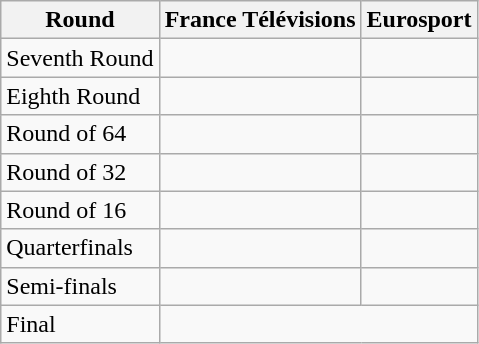<table class="wikitable">
<tr>
<th>Round</th>
<th>France Télévisions</th>
<th>Eurosport</th>
</tr>
<tr>
<td>Seventh Round</td>
<td></td>
<td></td>
</tr>
<tr>
<td>Eighth Round</td>
<td></td>
<td></td>
</tr>
<tr>
<td>Round of 64</td>
<td></td>
<td></td>
</tr>
<tr>
<td>Round of 32</td>
<td></td>
<td></td>
</tr>
<tr>
<td>Round of 16</td>
<td></td>
<td></td>
</tr>
<tr>
<td>Quarterfinals</td>
<td></td>
<td></td>
</tr>
<tr>
<td>Semi-finals</td>
<td></td>
<td></td>
</tr>
<tr>
<td>Final</td>
<td colspan=2 align=center></td>
</tr>
</table>
